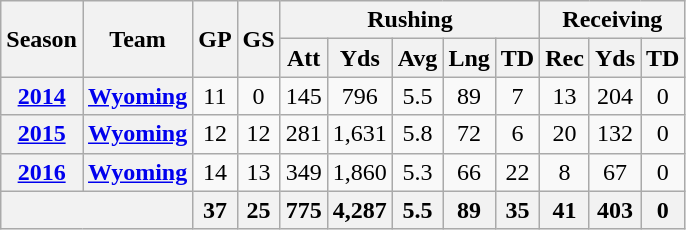<table class="wikitable" style="text-align:center;">
<tr>
<th rowspan="2">Season</th>
<th rowspan="2">Team</th>
<th rowspan="2">GP</th>
<th rowspan="2">GS</th>
<th colspan="5">Rushing</th>
<th colspan="3">Receiving</th>
</tr>
<tr>
<th>Att</th>
<th>Yds</th>
<th>Avg</th>
<th>Lng</th>
<th>TD</th>
<th>Rec</th>
<th>Yds</th>
<th>TD</th>
</tr>
<tr>
<th><a href='#'>2014</a></th>
<th><a href='#'>Wyoming</a></th>
<td>11</td>
<td>0</td>
<td>145</td>
<td>796</td>
<td>5.5</td>
<td>89</td>
<td>7</td>
<td>13</td>
<td>204</td>
<td>0</td>
</tr>
<tr>
<th><a href='#'>2015</a></th>
<th><a href='#'>Wyoming</a></th>
<td>12</td>
<td>12</td>
<td>281</td>
<td>1,631</td>
<td>5.8</td>
<td>72</td>
<td>6</td>
<td>20</td>
<td>132</td>
<td>0</td>
</tr>
<tr>
<th><a href='#'>2016</a></th>
<th><a href='#'>Wyoming</a></th>
<td>14</td>
<td>13</td>
<td>349</td>
<td>1,860</td>
<td>5.3</td>
<td>66</td>
<td>22</td>
<td>8</td>
<td>67</td>
<td>0</td>
</tr>
<tr>
<th colspan="2"></th>
<th>37</th>
<th>25</th>
<th>775</th>
<th>4,287</th>
<th>5.5</th>
<th>89</th>
<th>35</th>
<th>41</th>
<th>403</th>
<th>0</th>
</tr>
</table>
